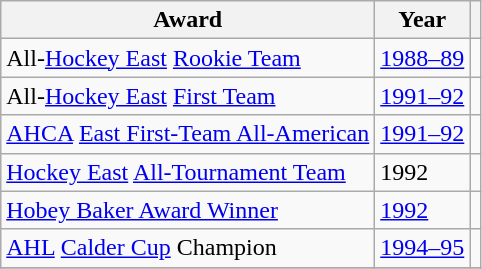<table class="wikitable">
<tr>
<th>Award</th>
<th>Year</th>
<th></th>
</tr>
<tr>
<td>All-<a href='#'>Hockey East</a> <a href='#'>Rookie Team</a></td>
<td><a href='#'>1988–89</a></td>
<td></td>
</tr>
<tr>
<td>All-<a href='#'>Hockey East</a> <a href='#'>First Team</a></td>
<td><a href='#'>1991–92</a></td>
<td></td>
</tr>
<tr>
<td><a href='#'>AHCA</a> <a href='#'>East First-Team All-American</a></td>
<td><a href='#'>1991–92</a></td>
<td></td>
</tr>
<tr>
<td><a href='#'>Hockey East</a> <a href='#'>All-Tournament Team</a></td>
<td>1992</td>
<td></td>
</tr>
<tr>
<td><a href='#'>Hobey Baker Award Winner</a></td>
<td><a href='#'>1992</a></td>
<td></td>
</tr>
<tr>
<td><a href='#'>AHL</a> <a href='#'>Calder Cup</a> Champion</td>
<td><a href='#'>1994–95</a></td>
<td></td>
</tr>
<tr>
</tr>
</table>
